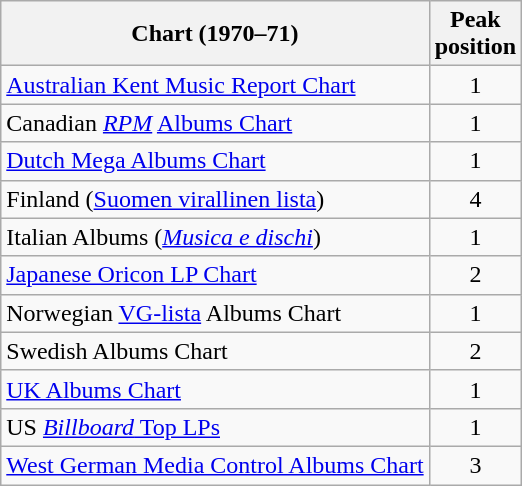<table class="wikitable sortable" style="text-align:center;">
<tr>
<th>Chart (1970–71)</th>
<th>Peak<br>position</th>
</tr>
<tr>
<td align="left"><a href='#'>Australian Kent Music Report Chart</a></td>
<td>1</td>
</tr>
<tr>
<td align="left">Canadian <em><a href='#'>RPM</a></em> <a href='#'>Albums Chart</a></td>
<td>1</td>
</tr>
<tr>
<td align="left"><a href='#'>Dutch Mega Albums Chart</a></td>
<td>1</td>
</tr>
<tr>
<td align="left">Finland (<a href='#'>Suomen virallinen lista</a>)</td>
<td align="center">4</td>
</tr>
<tr>
<td align="left">Italian Albums (<em><a href='#'>Musica e dischi</a></em>)</td>
<td>1</td>
</tr>
<tr>
<td align="left"><a href='#'>Japanese Oricon LP Chart</a></td>
<td>2</td>
</tr>
<tr>
<td align="left">Norwegian <a href='#'>VG-lista</a> Albums Chart</td>
<td>1</td>
</tr>
<tr>
<td align="left">Swedish Albums Chart</td>
<td>2</td>
</tr>
<tr>
<td align="left"><a href='#'>UK Albums Chart</a></td>
<td>1</td>
</tr>
<tr>
<td align="left">US <a href='#'><em>Billboard</em> Top LPs</a></td>
<td>1</td>
</tr>
<tr>
<td align="left"><a href='#'>West German Media Control Albums Chart</a></td>
<td>3</td>
</tr>
</table>
